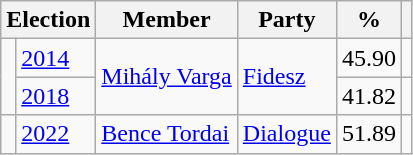<table class=wikitable>
<tr>
<th colspan=2>Election</th>
<th>Member</th>
<th>Party</th>
<th>%</th>
<th></th>
</tr>
<tr>
<td rowspan=2 bgcolor=></td>
<td><a href='#'>2014</a></td>
<td rowspan=2><a href='#'>Mihály Varga</a></td>
<td rowspan=2><a href='#'>Fidesz</a></td>
<td align=right>45.90</td>
<td align=center></td>
</tr>
<tr>
<td><a href='#'>2018</a></td>
<td align=right>41.82</td>
<td align=center></td>
</tr>
<tr>
<td bgcolor=></td>
<td><a href='#'>2022</a></td>
<td><a href='#'>Bence Tordai</a></td>
<td><a href='#'>Dialogue</a></td>
<td align=right>51.89</td>
<td align=center></td>
</tr>
</table>
